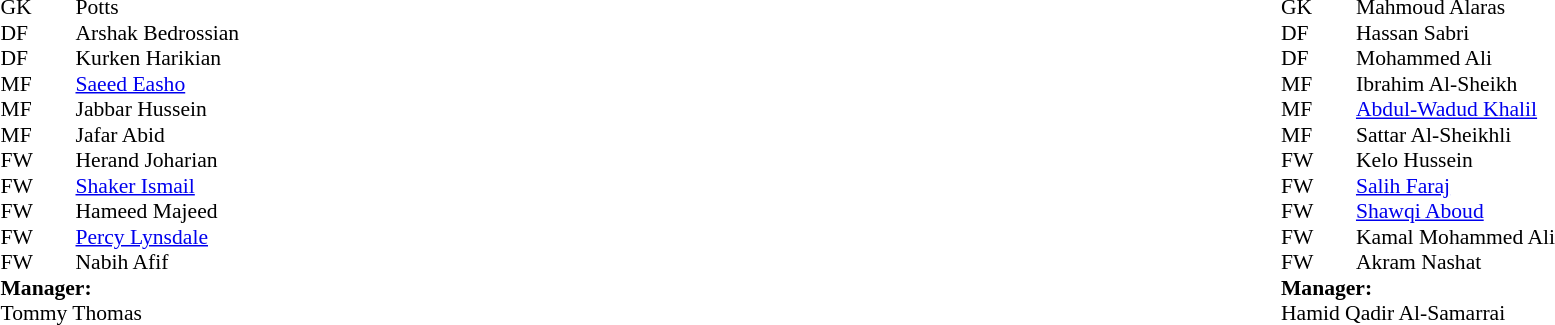<table style="width:100%">
<tr>
<td style="vertical-align:top; width:40%"><br><table style="font-size: 90%" cellspacing="0" cellpadding="0">
<tr>
<th width=25></th>
<th width=25></th>
</tr>
<tr>
<td>GK</td>
<td></td>
<td> Potts</td>
</tr>
<tr>
<td>DF</td>
<td></td>
<td> Arshak Bedrossian</td>
</tr>
<tr>
<td>DF</td>
<td></td>
<td> Kurken Harikian</td>
</tr>
<tr>
<td>MF</td>
<td></td>
<td> <a href='#'>Saeed Easho</a></td>
</tr>
<tr>
<td>MF</td>
<td></td>
<td> Jabbar Hussein</td>
</tr>
<tr>
<td>MF</td>
<td></td>
<td> Jafar Abid</td>
</tr>
<tr>
<td>FW</td>
<td></td>
<td> Herand Joharian</td>
</tr>
<tr>
<td>FW</td>
<td></td>
<td> <a href='#'>Shaker Ismail</a></td>
</tr>
<tr>
<td>FW</td>
<td></td>
<td> Hameed Majeed</td>
</tr>
<tr>
<td>FW</td>
<td></td>
<td> <a href='#'>Percy Lynsdale</a></td>
</tr>
<tr>
<td>FW</td>
<td></td>
<td> Nabih Afif</td>
</tr>
<tr>
<td colspan=3><strong>Manager:</strong></td>
</tr>
<tr>
<td colspan=4> Tommy Thomas</td>
</tr>
<tr>
</tr>
</table>
</td>
<td valign="top"></td>
<td style="vertical-align:top; width:50%"><br><table cellspacing="0" cellpadding="0" style="font-size:90%; margin:auto">
<tr>
<th width=25></th>
<th width=25></th>
</tr>
<tr>
<td>GK</td>
<td></td>
<td> Mahmoud Alaras</td>
</tr>
<tr>
<td>DF</td>
<td></td>
<td> Hassan Sabri</td>
</tr>
<tr>
<td>DF</td>
<td></td>
<td> Mohammed Ali</td>
</tr>
<tr>
<td>MF</td>
<td></td>
<td> Ibrahim Al-Sheikh</td>
</tr>
<tr>
<td>MF</td>
<td></td>
<td> <a href='#'>Abdul-Wadud Khalil</a></td>
</tr>
<tr>
<td>MF</td>
<td></td>
<td> Sattar Al-Sheikhli</td>
</tr>
<tr>
<td>FW</td>
<td></td>
<td> Kelo Hussein</td>
</tr>
<tr>
<td>FW</td>
<td></td>
<td> <a href='#'>Salih Faraj</a></td>
</tr>
<tr>
<td>FW</td>
<td></td>
<td> <a href='#'>Shawqi Aboud</a></td>
</tr>
<tr>
<td>FW</td>
<td></td>
<td> Kamal Mohammed Ali</td>
</tr>
<tr>
<td>FW</td>
<td></td>
<td> Akram Nashat</td>
</tr>
<tr>
<td colspan=3><strong>Manager:</strong></td>
</tr>
<tr>
<td colspan=4> Hamid Qadir Al-Samarrai</td>
</tr>
</table>
</td>
</tr>
</table>
